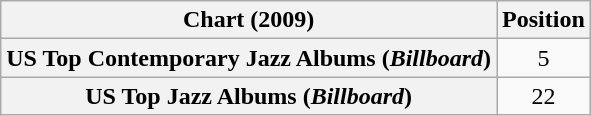<table class="wikitable plainrowheaders" style="text-align:center">
<tr>
<th scope="col">Chart (2009)</th>
<th scope="col">Position</th>
</tr>
<tr>
<th scope="row">US Top Contemporary Jazz Albums (<em>Billboard</em>)</th>
<td>5</td>
</tr>
<tr>
<th scope="row">US Top Jazz Albums (<em>Billboard</em>)</th>
<td>22</td>
</tr>
</table>
